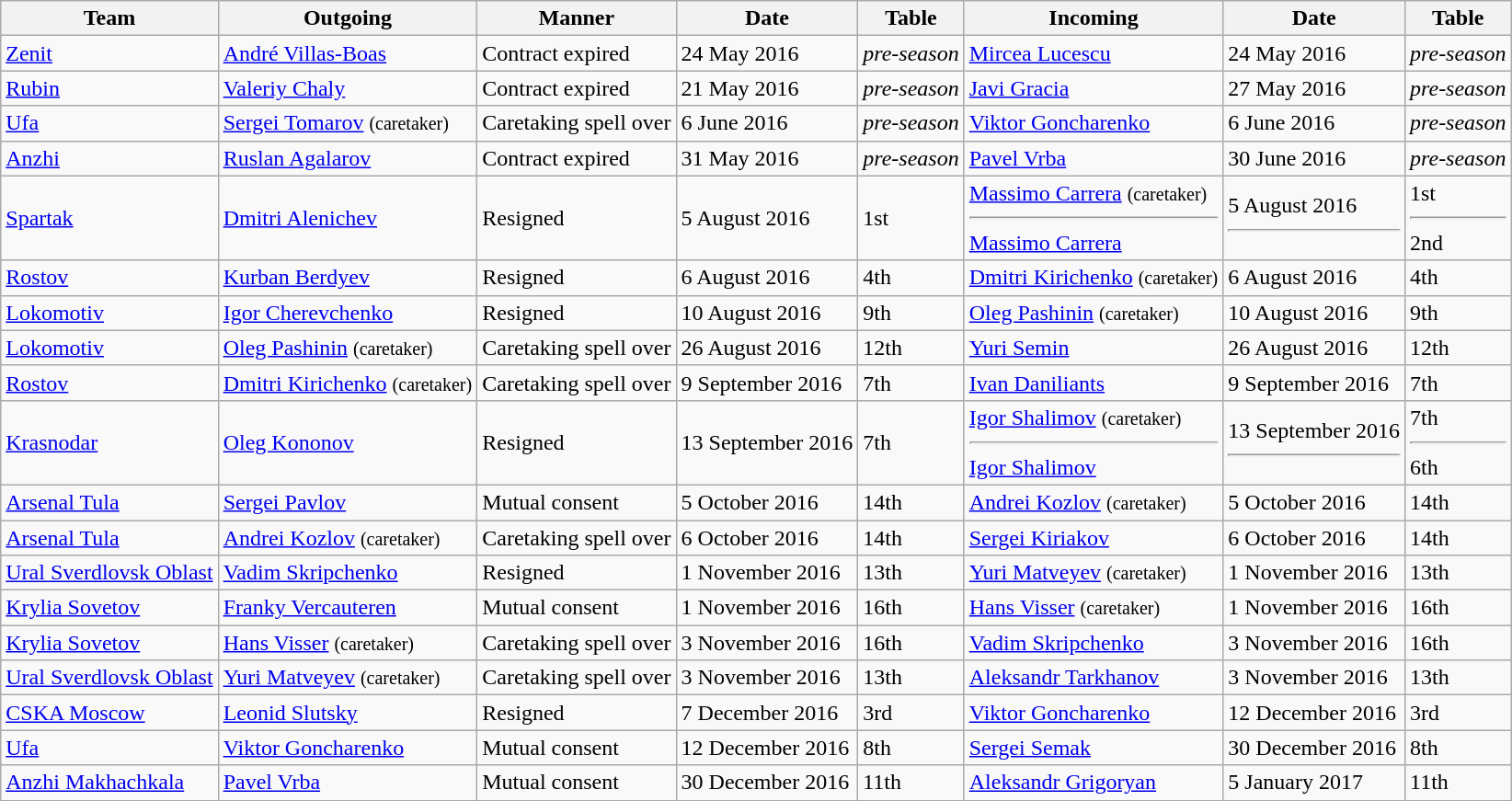<table class="wikitable">
<tr>
<th>Team</th>
<th>Outgoing</th>
<th>Manner</th>
<th>Date</th>
<th>Table</th>
<th>Incoming</th>
<th>Date</th>
<th>Table</th>
</tr>
<tr>
<td><a href='#'>Zenit</a></td>
<td> <a href='#'>André Villas-Boas</a></td>
<td>Contract expired</td>
<td>24 May 2016</td>
<td><em>pre-season</em></td>
<td> <a href='#'>Mircea Lucescu</a></td>
<td>24 May 2016</td>
<td><em>pre-season</em></td>
</tr>
<tr>
<td><a href='#'>Rubin</a></td>
<td> <a href='#'>Valeriy Chaly</a></td>
<td>Contract expired</td>
<td>21 May 2016</td>
<td><em>pre-season</em></td>
<td> <a href='#'>Javi Gracia</a></td>
<td>27 May 2016</td>
<td><em>pre-season</em></td>
</tr>
<tr>
<td><a href='#'>Ufa</a></td>
<td> <a href='#'>Sergei Tomarov</a> <small>(caretaker)</small></td>
<td>Caretaking spell over</td>
<td>6 June 2016</td>
<td><em>pre-season</em></td>
<td> <a href='#'>Viktor Goncharenko</a></td>
<td>6 June 2016</td>
<td><em>pre-season</em></td>
</tr>
<tr>
<td><a href='#'>Anzhi</a></td>
<td> <a href='#'>Ruslan Agalarov</a></td>
<td>Contract expired</td>
<td>31 May 2016</td>
<td><em>pre-season</em></td>
<td> <a href='#'>Pavel Vrba</a></td>
<td>30 June 2016</td>
<td><em>pre-season</em></td>
</tr>
<tr>
<td><a href='#'>Spartak</a></td>
<td> <a href='#'>Dmitri Alenichev</a></td>
<td>Resigned</td>
<td>5 August 2016</td>
<td>1st</td>
<td> <a href='#'>Massimo Carrera</a> <small>(caretaker)</small><hr> <a href='#'>Massimo Carrera</a></td>
<td>5 August 2016<hr></td>
<td>1st<hr>2nd</td>
</tr>
<tr>
<td><a href='#'>Rostov</a></td>
<td> <a href='#'>Kurban Berdyev</a></td>
<td>Resigned</td>
<td>6 August 2016</td>
<td>4th</td>
<td> <a href='#'>Dmitri Kirichenko</a> <small>(caretaker)</small></td>
<td>6 August 2016</td>
<td>4th</td>
</tr>
<tr>
<td><a href='#'>Lokomotiv</a></td>
<td> <a href='#'>Igor Cherevchenko</a></td>
<td>Resigned</td>
<td>10 August 2016</td>
<td>9th</td>
<td> <a href='#'>Oleg Pashinin</a> <small>(caretaker)</small></td>
<td>10 August 2016</td>
<td>9th</td>
</tr>
<tr>
<td><a href='#'>Lokomotiv</a></td>
<td> <a href='#'>Oleg Pashinin</a> <small>(caretaker)</small></td>
<td>Caretaking spell over</td>
<td>26 August 2016</td>
<td>12th</td>
<td> <a href='#'>Yuri Semin</a></td>
<td>26 August 2016</td>
<td>12th</td>
</tr>
<tr>
<td><a href='#'>Rostov</a></td>
<td> <a href='#'>Dmitri Kirichenko</a> <small>(caretaker)</small></td>
<td>Caretaking spell over</td>
<td>9 September 2016</td>
<td>7th</td>
<td> <a href='#'>Ivan Daniliants</a></td>
<td>9 September 2016</td>
<td>7th</td>
</tr>
<tr>
<td><a href='#'>Krasnodar</a></td>
<td> <a href='#'>Oleg Kononov</a></td>
<td>Resigned</td>
<td>13 September 2016</td>
<td>7th</td>
<td> <a href='#'>Igor Shalimov</a> <small>(caretaker)</small><hr> <a href='#'>Igor Shalimov</a></td>
<td>13 September 2016<hr></td>
<td>7th<hr>6th</td>
</tr>
<tr>
<td><a href='#'>Arsenal Tula</a></td>
<td> <a href='#'>Sergei Pavlov</a></td>
<td>Mutual consent</td>
<td>5 October 2016</td>
<td>14th</td>
<td> <a href='#'>Andrei Kozlov</a> <small>(caretaker)</small></td>
<td>5 October 2016</td>
<td>14th</td>
</tr>
<tr>
<td><a href='#'>Arsenal Tula</a></td>
<td> <a href='#'>Andrei Kozlov</a> <small>(caretaker)</small></td>
<td>Caretaking spell over</td>
<td>6 October 2016</td>
<td>14th</td>
<td> <a href='#'>Sergei Kiriakov</a></td>
<td>6 October 2016</td>
<td>14th</td>
</tr>
<tr>
<td><a href='#'>Ural Sverdlovsk Oblast</a></td>
<td> <a href='#'>Vadim Skripchenko</a></td>
<td>Resigned</td>
<td>1 November 2016</td>
<td>13th</td>
<td> <a href='#'>Yuri Matveyev</a> <small>(caretaker)</small></td>
<td>1 November 2016</td>
<td>13th</td>
</tr>
<tr>
<td><a href='#'>Krylia Sovetov</a></td>
<td> <a href='#'>Franky Vercauteren</a></td>
<td>Mutual consent</td>
<td>1 November 2016</td>
<td>16th</td>
<td> <a href='#'>Hans Visser</a> <small>(caretaker)</small></td>
<td>1 November 2016</td>
<td>16th</td>
</tr>
<tr>
<td><a href='#'>Krylia Sovetov</a></td>
<td> <a href='#'>Hans Visser</a> <small>(caretaker)</small></td>
<td>Caretaking spell over</td>
<td>3 November 2016</td>
<td>16th</td>
<td> <a href='#'>Vadim Skripchenko</a></td>
<td>3 November 2016</td>
<td>16th</td>
</tr>
<tr>
<td><a href='#'>Ural Sverdlovsk Oblast</a></td>
<td> <a href='#'>Yuri Matveyev</a> <small>(caretaker)</small></td>
<td>Caretaking spell over</td>
<td>3 November 2016</td>
<td>13th</td>
<td> <a href='#'>Aleksandr Tarkhanov</a></td>
<td>3 November 2016</td>
<td>13th</td>
</tr>
<tr>
<td><a href='#'>CSKA Moscow</a></td>
<td> <a href='#'>Leonid Slutsky</a></td>
<td>Resigned</td>
<td>7 December 2016</td>
<td>3rd</td>
<td> <a href='#'>Viktor Goncharenko</a></td>
<td>12 December 2016</td>
<td>3rd</td>
</tr>
<tr>
<td><a href='#'>Ufa</a></td>
<td> <a href='#'>Viktor Goncharenko</a></td>
<td>Mutual consent</td>
<td>12 December 2016</td>
<td>8th</td>
<td> <a href='#'>Sergei Semak</a></td>
<td>30 December 2016</td>
<td>8th</td>
</tr>
<tr>
<td><a href='#'>Anzhi Makhachkala</a></td>
<td> <a href='#'>Pavel Vrba</a></td>
<td>Mutual consent</td>
<td>30 December 2016</td>
<td>11th</td>
<td> <a href='#'>Aleksandr Grigoryan</a></td>
<td>5 January 2017</td>
<td>11th</td>
</tr>
</table>
